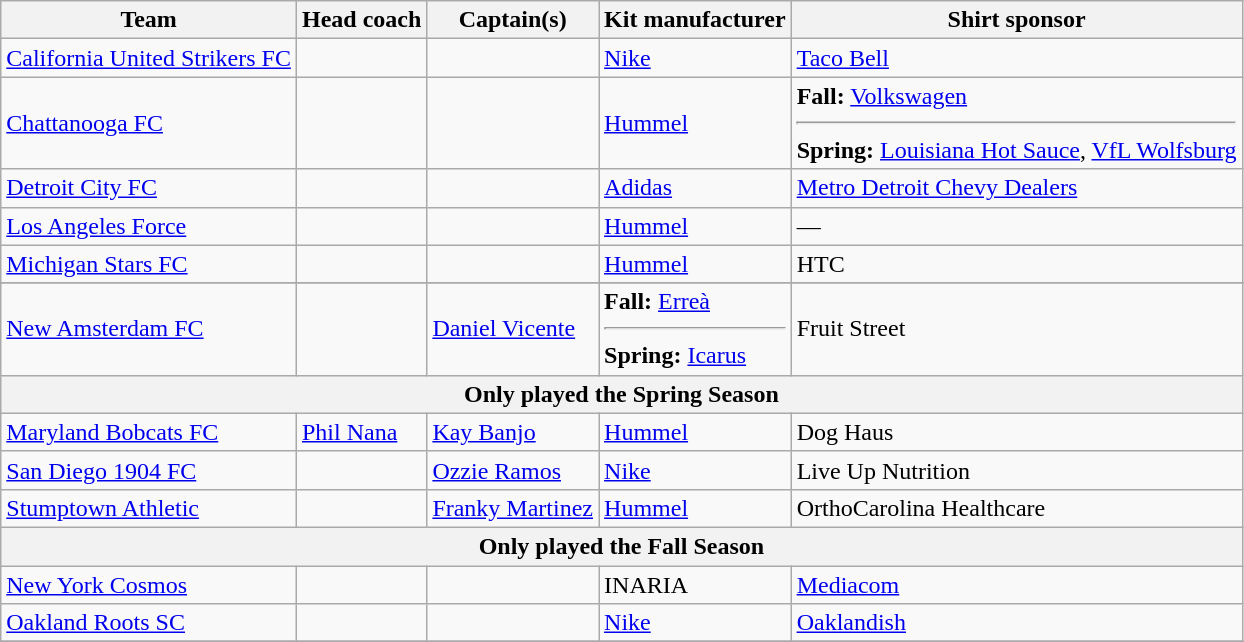<table class="wikitable sortable" style="text-align: left;">
<tr>
<th>Team</th>
<th>Head coach</th>
<th>Captain(s)</th>
<th>Kit manufacturer</th>
<th>Shirt sponsor</th>
</tr>
<tr>
<td><a href='#'>California United Strikers FC</a></td>
<td> </td>
<td> </td>
<td> <a href='#'>Nike</a></td>
<td><a href='#'>Taco Bell</a></td>
</tr>
<tr>
<td><a href='#'>Chattanooga FC</a></td>
<td> </td>
<td> </td>
<td> <a href='#'>Hummel</a></td>
<td><strong>Fall:</strong> <a href='#'>Volkswagen</a> <hr> <strong>Spring:</strong> <a href='#'>Louisiana Hot Sauce</a>, <a href='#'>VfL Wolfsburg</a></td>
</tr>
<tr>
<td><a href='#'>Detroit City FC</a></td>
<td> </td>
<td> </td>
<td> <a href='#'>Adidas</a></td>
<td><a href='#'>Metro Detroit Chevy Dealers</a></td>
</tr>
<tr>
<td><a href='#'>Los Angeles Force</a></td>
<td> </td>
<td> </td>
<td> <a href='#'>Hummel</a></td>
<td>—</td>
</tr>
<tr>
<td><a href='#'>Michigan Stars FC</a></td>
<td> </td>
<td> </td>
<td> <a href='#'>Hummel</a></td>
<td>HTC</td>
</tr>
<tr>
</tr>
<tr>
<td><a href='#'>New Amsterdam FC</a></td>
<td> </td>
<td> <a href='#'>Daniel Vicente</a></td>
<td><strong>Fall:</strong>  <a href='#'>Erreà</a> <hr> <strong>Spring:</strong>  <a href='#'>Icarus</a></td>
<td>Fruit Street</td>
</tr>
<tr>
<th colspan=5 align=center><strong>Only played the Spring Season</strong></th>
</tr>
<tr>
<td><a href='#'>Maryland Bobcats FC</a></td>
<td> <a href='#'>Phil Nana</a></td>
<td> <a href='#'>Kay Banjo</a></td>
<td> <a href='#'>Hummel</a></td>
<td>Dog Haus</td>
</tr>
<tr>
<td><a href='#'>San Diego 1904 FC</a></td>
<td> </td>
<td> <a href='#'>Ozzie Ramos</a></td>
<td> <a href='#'>Nike</a></td>
<td>Live Up Nutrition</td>
</tr>
<tr>
<td><a href='#'>Stumptown Athletic</a></td>
<td> </td>
<td> <a href='#'>Franky Martinez</a></td>
<td> <a href='#'>Hummel</a></td>
<td>OrthoCarolina Healthcare</td>
</tr>
<tr>
<th colspan=5 align=center><strong>Only played the Fall Season</strong></th>
</tr>
<tr>
<td><a href='#'>New York Cosmos</a></td>
<td> </td>
<td> </td>
<td> INARIA</td>
<td><a href='#'>Mediacom</a></td>
</tr>
<tr>
<td><a href='#'>Oakland Roots SC</a></td>
<td> </td>
<td> </td>
<td> <a href='#'>Nike</a></td>
<td><a href='#'>Oaklandish</a></td>
</tr>
<tr>
</tr>
</table>
